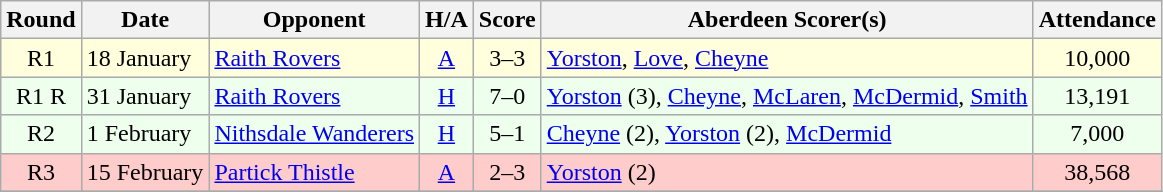<table class="wikitable" style="text-align:center">
<tr>
<th>Round</th>
<th>Date</th>
<th>Opponent</th>
<th>H/A</th>
<th>Score</th>
<th>Aberdeen Scorer(s)</th>
<th>Attendance</th>
</tr>
<tr bgcolor=#FFFFDD>
<td>R1</td>
<td align=left>18 January</td>
<td align=left><a href='#'>Raith Rovers</a></td>
<td><a href='#'>A</a></td>
<td>3–3</td>
<td align=left><a href='#'>Yorston</a>, <a href='#'>Love</a>, <a href='#'>Cheyne</a></td>
<td>10,000</td>
</tr>
<tr bgcolor=#EEFFEE>
<td>R1 R</td>
<td align=left>31 January</td>
<td align=left><a href='#'>Raith Rovers</a></td>
<td><a href='#'>H</a></td>
<td>7–0</td>
<td align=left><a href='#'>Yorston</a> (3), <a href='#'>Cheyne</a>, <a href='#'>McLaren</a>, <a href='#'>McDermid</a>, <a href='#'>Smith</a></td>
<td>13,191</td>
</tr>
<tr bgcolor=#EEFFEE>
<td>R2</td>
<td align=left>1 February</td>
<td align=left><a href='#'>Nithsdale Wanderers</a></td>
<td><a href='#'>H</a></td>
<td>5–1</td>
<td align=left><a href='#'>Cheyne</a> (2), <a href='#'>Yorston</a> (2), <a href='#'>McDermid</a></td>
<td>7,000</td>
</tr>
<tr bgcolor=#FFCCCC>
<td>R3</td>
<td align=left>15 February</td>
<td align=left><a href='#'>Partick Thistle</a></td>
<td><a href='#'>A</a></td>
<td>2–3</td>
<td align=left><a href='#'>Yorston</a> (2)</td>
<td>38,568</td>
</tr>
<tr>
</tr>
</table>
